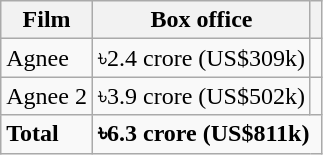<table class="wikitable">
<tr>
<th>Film</th>
<th>Box office</th>
<th></th>
</tr>
<tr>
<td>Agnee</td>
<td>৳2.4 crore (US$309k)</td>
<td></td>
</tr>
<tr>
<td>Agnee 2</td>
<td>৳3.9 crore (US$502k)</td>
<td></td>
</tr>
<tr>
<td><strong>Total</strong></td>
<td colspan="2"><strong>৳6.3 crore (US$811k)</strong></td>
</tr>
</table>
